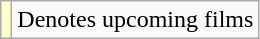<table class="wikitable">
<tr>
<td style="background:#FFFFCC;"></td>
<td>Denotes upcoming films</td>
</tr>
</table>
